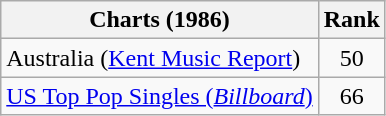<table class="wikitable">
<tr>
<th>Charts (1986)</th>
<th>Rank</th>
</tr>
<tr>
<td>Australia (<a href='#'>Kent Music Report</a>)</td>
<td style="text-align:center;">50</td>
</tr>
<tr>
<td><a href='#'>US Top Pop Singles (<em>Billboard</em>)</a></td>
<td style="text-align:center;">66</td>
</tr>
</table>
